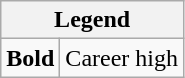<table class="wikitable mw-collapsible">
<tr>
<th colspan="2">Legend</th>
</tr>
<tr>
<td><strong>Bold</strong></td>
<td>Career high</td>
</tr>
</table>
